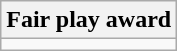<table class="wikitable">
<tr>
<th>Fair play award</th>
</tr>
<tr>
<td></td>
</tr>
</table>
